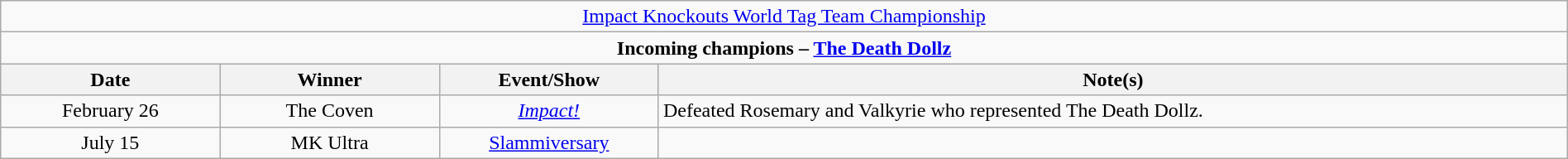<table class="wikitable" style="text-align:center; width:100%;">
<tr>
<td colspan="5" style="text-align: center;"><a href='#'>Impact Knockouts World Tag Team Championship</a></td>
</tr>
<tr>
<td colspan="5" style="text-align: center;"><strong>Incoming champions – <a href='#'>The Death Dollz</a> </strong></td>
</tr>
<tr>
<th width=14%>Date</th>
<th width=14%>Winner</th>
<th width=14%>Event/Show</th>
<th width=58%>Note(s)</th>
</tr>
<tr>
<td>February 26<br></td>
<td>The Coven<br></td>
<td><em><a href='#'>Impact!</a></em></td>
<td align=left>Defeated Rosemary and Valkyrie who represented The Death Dollz.</td>
</tr>
<tr>
<td>July 15</td>
<td>MK Ultra<br></td>
<td><a href='#'>Slammiversary</a></td>
<td></td>
</tr>
</table>
